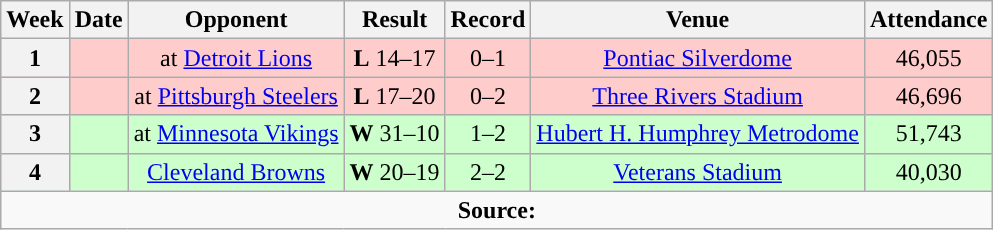<table class="wikitable" style="text-align:center">
<tr>
<th>Week</th>
<th>Date</th>
<th>Opponent</th>
<th>Result</th>
<th>Record</th>
<th>Venue</th>
<th>Attendance</th>
</tr>
<tr style="background:#fcc">
<th>1</th>
<td></td>
<td>at <a href='#'>Detroit Lions</a></td>
<td><strong>L</strong> 14–17</td>
<td>0–1</td>
<td><a href='#'>Pontiac Silverdome</a></td>
<td>46,055</td>
</tr>
<tr style="background:#fcc">
<th>2</th>
<td></td>
<td>at <a href='#'>Pittsburgh Steelers</a></td>
<td><strong>L</strong> 17–20 </td>
<td>0–2</td>
<td><a href='#'>Three Rivers Stadium</a></td>
<td>46,696</td>
</tr>
<tr style="background:#cfc">
<th>3</th>
<td></td>
<td>at <a href='#'>Minnesota Vikings</a></td>
<td><strong>W</strong> 31–10</td>
<td>1–2</td>
<td><a href='#'>Hubert H. Humphrey Metrodome</a></td>
<td>51,743</td>
</tr>
<tr style="background:#cfc">
<th>4</th>
<td></td>
<td><a href='#'>Cleveland Browns</a></td>
<td><strong>W</strong> 20–19</td>
<td>2–2</td>
<td><a href='#'>Veterans Stadium</a></td>
<td>40,030</td>
</tr>
<tr>
<td colspan="7" style="text-align: center;"><strong>Source:</strong></td>
</tr>
</table>
